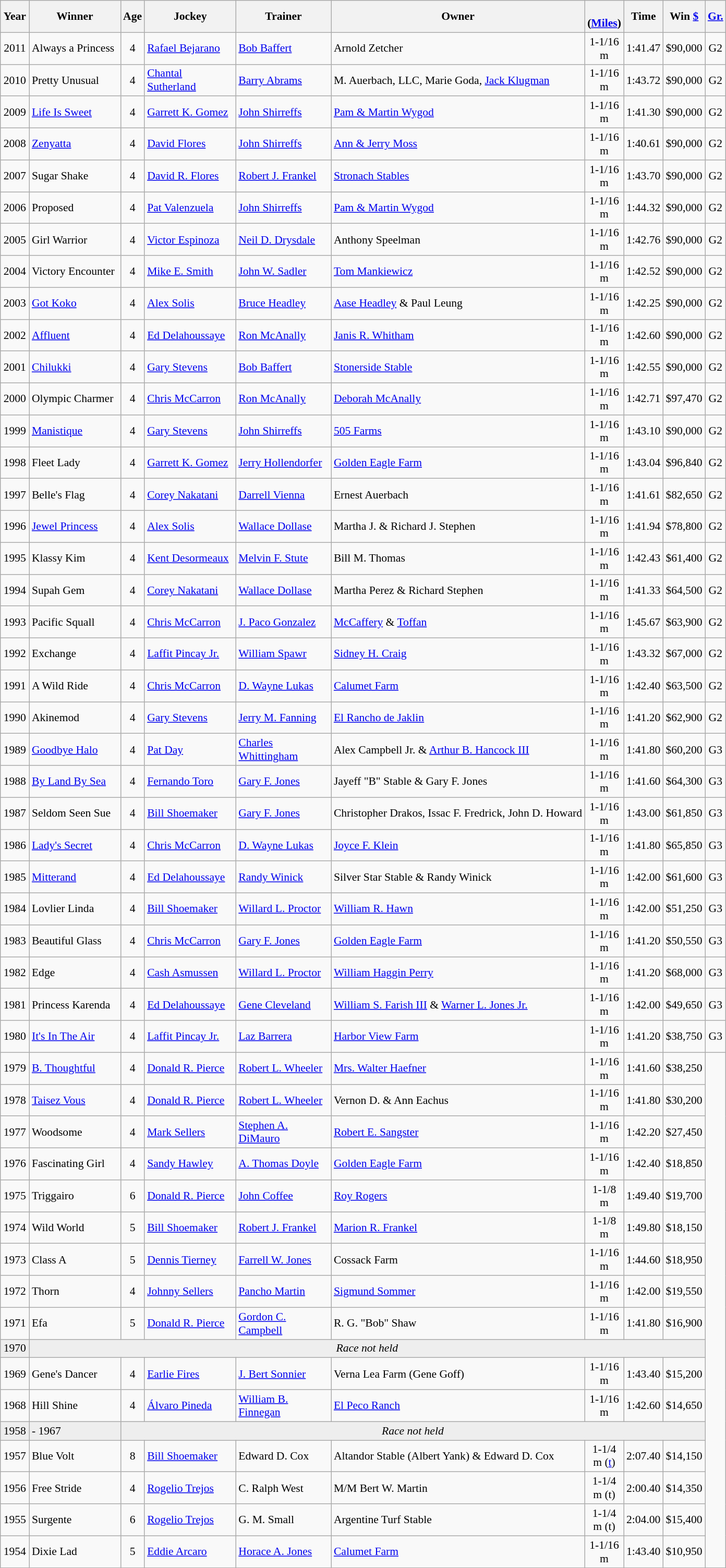<table class="wikitable sortable" style="font-size:90%">
<tr>
<th style="width:30px">Year</th>
<th style="width:110px">Winner</th>
<th style="width:20px">Age</th>
<th style="width:110px">Jockey</th>
<th style="width:115px">Trainer</th>
<th>Owner<br></th>
<th style="width:35px"><br> <span>(<a href='#'>Miles</a>)</span></th>
<th style="width:25px">Time</th>
<th style="width:30px">Win <a href='#'>$</a></th>
<th style="width:20px"><a href='#'>Gr.</a></th>
</tr>
<tr>
<td align=center>2011</td>
<td>Always a Princess</td>
<td align=center>4</td>
<td><a href='#'>Rafael Bejarano</a></td>
<td><a href='#'>Bob Baffert</a></td>
<td>Arnold Zetcher</td>
<td align=center>1-1/16 m</td>
<td>1:41.47</td>
<td>$90,000</td>
<td align=center>G2</td>
</tr>
<tr>
<td align=center>2010</td>
<td>Pretty Unusual</td>
<td align=center>4</td>
<td><a href='#'>Chantal Sutherland</a></td>
<td><a href='#'>Barry Abrams</a></td>
<td>M. Auerbach, LLC, Marie Goda, <a href='#'>Jack Klugman</a></td>
<td align=center>1-1/16 m</td>
<td>1:43.72</td>
<td>$90,000</td>
<td align=center>G2</td>
</tr>
<tr>
<td align=center>2009</td>
<td><a href='#'>Life Is Sweet</a></td>
<td align=center>4</td>
<td><a href='#'>Garrett K. Gomez</a></td>
<td><a href='#'>John Shirreffs</a></td>
<td><a href='#'>Pam & Martin Wygod</a></td>
<td align=center>1-1/16 m</td>
<td>1:41.30</td>
<td>$90,000</td>
<td align=center>G2</td>
</tr>
<tr>
<td align=center>2008</td>
<td><a href='#'>Zenyatta</a></td>
<td align=center>4</td>
<td><a href='#'>David Flores</a></td>
<td><a href='#'>John Shirreffs</a></td>
<td><a href='#'>Ann & Jerry Moss</a></td>
<td align=center>1-1/16 m</td>
<td>1:40.61</td>
<td>$90,000</td>
<td align=center>G2</td>
</tr>
<tr>
<td align=center>2007</td>
<td>Sugar Shake</td>
<td align=center>4</td>
<td><a href='#'>David R. Flores</a></td>
<td><a href='#'>Robert J. Frankel</a></td>
<td><a href='#'>Stronach Stables</a></td>
<td align=center>1-1/16 m</td>
<td>1:43.70</td>
<td>$90,000</td>
<td align=center>G2</td>
</tr>
<tr>
<td align=center>2006</td>
<td>Proposed</td>
<td align=center>4</td>
<td><a href='#'>Pat Valenzuela</a></td>
<td><a href='#'>John Shirreffs</a></td>
<td><a href='#'>Pam & Martin Wygod</a></td>
<td align=center>1-1/16 m</td>
<td>1:44.32</td>
<td>$90,000</td>
<td align=center>G2</td>
</tr>
<tr>
<td align=center>2005</td>
<td>Girl Warrior</td>
<td align=center>4</td>
<td><a href='#'>Victor Espinoza</a></td>
<td><a href='#'>Neil D. Drysdale</a></td>
<td>Anthony Speelman</td>
<td align=center>1-1/16 m</td>
<td>1:42.76</td>
<td>$90,000</td>
<td align=center>G2</td>
</tr>
<tr>
<td align=center>2004</td>
<td>Victory Encounter</td>
<td align=center>4</td>
<td><a href='#'>Mike E. Smith</a></td>
<td><a href='#'>John W. Sadler</a></td>
<td><a href='#'>Tom Mankiewicz</a></td>
<td align=center>1-1/16 m</td>
<td>1:42.52</td>
<td>$90,000</td>
<td align=center>G2</td>
</tr>
<tr>
<td align=center>2003</td>
<td><a href='#'>Got Koko</a></td>
<td align=center>4</td>
<td><a href='#'>Alex Solis</a></td>
<td><a href='#'>Bruce Headley</a></td>
<td><a href='#'>Aase Headley</a> & Paul Leung</td>
<td align=center>1-1/16 m</td>
<td>1:42.25</td>
<td>$90,000</td>
<td align=center>G2</td>
</tr>
<tr>
<td align=center>2002</td>
<td><a href='#'>Affluent</a></td>
<td align=center>4</td>
<td><a href='#'>Ed Delahoussaye</a></td>
<td><a href='#'>Ron McAnally</a></td>
<td><a href='#'>Janis R. Whitham</a></td>
<td align=center>1-1/16 m</td>
<td>1:42.60</td>
<td>$90,000</td>
<td align=center>G2</td>
</tr>
<tr>
<td align=center>2001</td>
<td><a href='#'>Chilukki</a></td>
<td align=center>4</td>
<td><a href='#'>Gary Stevens</a></td>
<td><a href='#'>Bob Baffert</a></td>
<td><a href='#'>Stonerside Stable</a></td>
<td align=center>1-1/16 m</td>
<td>1:42.55</td>
<td>$90,000</td>
<td align=center>G2</td>
</tr>
<tr>
<td align=center>2000</td>
<td>Olympic Charmer</td>
<td align=center>4</td>
<td><a href='#'>Chris McCarron</a></td>
<td><a href='#'>Ron McAnally</a></td>
<td><a href='#'>Deborah McAnally</a></td>
<td align=center>1-1/16 m</td>
<td>1:42.71</td>
<td>$97,470</td>
<td align=center>G2</td>
</tr>
<tr>
<td align=center>1999</td>
<td><a href='#'>Manistique</a></td>
<td align=center>4</td>
<td><a href='#'>Gary Stevens</a></td>
<td><a href='#'>John Shirreffs</a></td>
<td><a href='#'>505 Farms</a></td>
<td align=center>1-1/16 m</td>
<td>1:43.10</td>
<td>$90,000</td>
<td align=center>G2</td>
</tr>
<tr>
<td align=center>1998</td>
<td>Fleet Lady</td>
<td align=center>4</td>
<td><a href='#'>Garrett K. Gomez</a></td>
<td><a href='#'>Jerry Hollendorfer</a></td>
<td><a href='#'>Golden Eagle Farm</a></td>
<td align=center>1-1/16 m</td>
<td>1:43.04</td>
<td>$96,840</td>
<td align=center>G2</td>
</tr>
<tr>
<td align=center>1997</td>
<td>Belle's Flag</td>
<td align=center>4</td>
<td><a href='#'>Corey Nakatani</a></td>
<td><a href='#'>Darrell Vienna</a></td>
<td>Ernest Auerbach</td>
<td align=center>1-1/16 m</td>
<td>1:41.61</td>
<td>$82,650</td>
<td align=center>G2</td>
</tr>
<tr>
<td align=center>1996</td>
<td><a href='#'>Jewel Princess</a></td>
<td align=center>4</td>
<td><a href='#'>Alex Solis</a></td>
<td><a href='#'>Wallace Dollase</a></td>
<td>Martha J. & Richard J. Stephen</td>
<td align=center>1-1/16 m</td>
<td>1:41.94</td>
<td>$78,800</td>
<td align=center>G2</td>
</tr>
<tr>
<td align=center>1995</td>
<td>Klassy Kim</td>
<td align=center>4</td>
<td><a href='#'>Kent Desormeaux</a></td>
<td><a href='#'>Melvin F. Stute</a></td>
<td>Bill M. Thomas</td>
<td align=center>1-1/16 m</td>
<td>1:42.43</td>
<td>$61,400</td>
<td align=center>G2</td>
</tr>
<tr>
<td align=center>1994</td>
<td>Supah Gem</td>
<td align=center>4</td>
<td><a href='#'>Corey Nakatani</a></td>
<td><a href='#'>Wallace Dollase</a></td>
<td>Martha Perez & Richard Stephen</td>
<td align=center>1-1/16 m</td>
<td>1:41.33</td>
<td>$64,500</td>
<td align=center>G2</td>
</tr>
<tr>
<td align=center>1993</td>
<td>Pacific Squall</td>
<td align=center>4</td>
<td><a href='#'>Chris McCarron</a></td>
<td><a href='#'>J. Paco Gonzalez</a></td>
<td><a href='#'>McCaffery</a> & <a href='#'>Toffan</a></td>
<td align=center>1-1/16 m</td>
<td>1:45.67</td>
<td>$63,900</td>
<td align=center>G2</td>
</tr>
<tr>
<td align=center>1992</td>
<td>Exchange</td>
<td align=center>4</td>
<td><a href='#'>Laffit Pincay Jr.</a></td>
<td><a href='#'>William Spawr</a></td>
<td><a href='#'>Sidney H. Craig</a></td>
<td align=center>1-1/16 m</td>
<td>1:43.32</td>
<td>$67,000</td>
<td align=center>G2</td>
</tr>
<tr>
<td align=center>1991</td>
<td>A Wild Ride</td>
<td align=center>4</td>
<td><a href='#'>Chris McCarron</a></td>
<td><a href='#'>D. Wayne Lukas</a></td>
<td><a href='#'>Calumet Farm</a></td>
<td align=center>1-1/16 m</td>
<td>1:42.40</td>
<td>$63,500</td>
<td align=center>G2</td>
</tr>
<tr>
<td align=center>1990</td>
<td>Akinemod</td>
<td align=center>4</td>
<td><a href='#'>Gary Stevens</a></td>
<td><a href='#'>Jerry M. Fanning</a></td>
<td><a href='#'>El Rancho de Jaklin</a></td>
<td align=center>1-1/16 m</td>
<td>1:41.20</td>
<td>$62,900</td>
<td align=center>G2</td>
</tr>
<tr>
<td align=center>1989</td>
<td><a href='#'>Goodbye Halo</a></td>
<td align=center>4</td>
<td><a href='#'>Pat Day</a></td>
<td><a href='#'>Charles Whittingham</a></td>
<td>Alex Campbell Jr. & <a href='#'>Arthur B. Hancock III</a></td>
<td align=center>1-1/16 m</td>
<td>1:41.80</td>
<td>$60,200</td>
<td align=center>G3</td>
</tr>
<tr>
<td align=center>1988</td>
<td><a href='#'>By Land By Sea</a></td>
<td align=center>4</td>
<td><a href='#'>Fernando Toro</a></td>
<td><a href='#'>Gary F. Jones</a></td>
<td>Jayeff "B" Stable & Gary F. Jones</td>
<td align=center>1-1/16 m</td>
<td>1:41.60</td>
<td>$64,300</td>
<td align=center>G3</td>
</tr>
<tr>
<td align=center>1987</td>
<td>Seldom Seen Sue</td>
<td align=center>4</td>
<td><a href='#'>Bill Shoemaker</a></td>
<td><a href='#'>Gary F. Jones</a></td>
<td>Christopher Drakos, Issac F. Fredrick, John D. Howard</td>
<td align=center>1-1/16 m</td>
<td>1:43.00</td>
<td>$61,850</td>
<td align=center>G3</td>
</tr>
<tr>
<td align=center>1986</td>
<td><a href='#'>Lady's Secret</a></td>
<td align=center>4</td>
<td><a href='#'>Chris McCarron</a></td>
<td><a href='#'>D. Wayne Lukas</a></td>
<td><a href='#'>Joyce F. Klein</a></td>
<td align=center>1-1/16 m</td>
<td>1:41.80</td>
<td>$65,850</td>
<td align=center>G3</td>
</tr>
<tr>
<td align=center>1985</td>
<td><a href='#'>Mitterand</a></td>
<td align=center>4</td>
<td><a href='#'>Ed Delahoussaye</a></td>
<td><a href='#'>Randy Winick</a></td>
<td>Silver Star Stable & Randy Winick</td>
<td align=center>1-1/16 m</td>
<td>1:42.00</td>
<td>$61,600</td>
<td align=center>G3</td>
</tr>
<tr>
<td align=center>1984</td>
<td>Lovlier Linda</td>
<td align=center>4</td>
<td><a href='#'>Bill Shoemaker</a></td>
<td><a href='#'>Willard L. Proctor</a></td>
<td><a href='#'>William R. Hawn</a></td>
<td align=center>1-1/16 m</td>
<td>1:42.00</td>
<td>$51,250</td>
<td align=center>G3</td>
</tr>
<tr>
<td align=center>1983</td>
<td>Beautiful Glass</td>
<td align=center>4</td>
<td><a href='#'>Chris McCarron</a></td>
<td><a href='#'>Gary F. Jones</a></td>
<td><a href='#'>Golden Eagle Farm</a></td>
<td align=center>1-1/16 m</td>
<td>1:41.20</td>
<td>$50,550</td>
<td align=center>G3</td>
</tr>
<tr>
<td align=center>1982</td>
<td>Edge</td>
<td align=center>4</td>
<td><a href='#'>Cash Asmussen</a></td>
<td><a href='#'>Willard L. Proctor</a></td>
<td><a href='#'>William Haggin Perry</a></td>
<td align=center>1-1/16 m</td>
<td>1:41.20</td>
<td>$68,000</td>
<td align=center>G3</td>
</tr>
<tr>
<td align=center>1981</td>
<td>Princess Karenda</td>
<td align=center>4</td>
<td><a href='#'>Ed Delahoussaye</a></td>
<td><a href='#'>Gene Cleveland</a></td>
<td><a href='#'>William S. Farish III</a> & <a href='#'>Warner L. Jones Jr.</a></td>
<td align=center>1-1/16 m</td>
<td>1:42.00</td>
<td>$49,650</td>
<td align=center>G3</td>
</tr>
<tr>
<td align=center>1980</td>
<td><a href='#'>It's In The Air</a></td>
<td align=center>4</td>
<td><a href='#'>Laffit Pincay Jr.</a></td>
<td><a href='#'>Laz Barrera</a></td>
<td><a href='#'>Harbor View Farm</a></td>
<td align=center>1-1/16 m</td>
<td>1:41.20</td>
<td>$38,750</td>
<td align=center>G3</td>
</tr>
<tr>
<td align=center>1979</td>
<td><a href='#'>B. Thoughtful</a></td>
<td align=center>4</td>
<td><a href='#'>Donald R. Pierce</a></td>
<td><a href='#'>Robert L. Wheeler</a></td>
<td><a href='#'>Mrs. Walter Haefner</a></td>
<td align=center>1-1/16 m</td>
<td>1:41.60</td>
<td>$38,250</td>
</tr>
<tr>
<td align=center>1978</td>
<td><a href='#'>Taisez Vous</a></td>
<td align=center>4</td>
<td><a href='#'>Donald R. Pierce</a></td>
<td><a href='#'>Robert L. Wheeler</a></td>
<td>Vernon D. & Ann Eachus</td>
<td align=center>1-1/16 m</td>
<td>1:41.80</td>
<td>$30,200</td>
</tr>
<tr>
<td align=center>1977</td>
<td>Woodsome</td>
<td align=center>4</td>
<td><a href='#'>Mark Sellers</a></td>
<td><a href='#'>Stephen A. DiMauro</a></td>
<td><a href='#'>Robert E. Sangster</a></td>
<td align=center>1-1/16 m</td>
<td>1:42.20</td>
<td>$27,450</td>
</tr>
<tr>
<td align=center>1976</td>
<td>Fascinating Girl</td>
<td align=center>4</td>
<td><a href='#'>Sandy Hawley</a></td>
<td><a href='#'>A. Thomas Doyle</a></td>
<td><a href='#'>Golden Eagle Farm</a></td>
<td align=center>1-1/16 m</td>
<td>1:42.40</td>
<td>$18,850</td>
</tr>
<tr>
<td align=center>1975</td>
<td>Triggairo</td>
<td align=center>6</td>
<td><a href='#'>Donald R. Pierce</a></td>
<td><a href='#'>John Coffee</a></td>
<td><a href='#'>Roy Rogers</a></td>
<td align=center>1-1/8 m</td>
<td>1:49.40</td>
<td>$19,700</td>
</tr>
<tr>
<td align=center>1974</td>
<td>Wild World</td>
<td align=center>5</td>
<td><a href='#'>Bill Shoemaker</a></td>
<td><a href='#'>Robert J. Frankel</a></td>
<td><a href='#'>Marion R. Frankel</a></td>
<td align=center>1-1/8 m</td>
<td>1:49.80</td>
<td>$18,150</td>
</tr>
<tr>
<td align=center>1973</td>
<td>Class A</td>
<td align=center>5</td>
<td><a href='#'>Dennis Tierney</a></td>
<td><a href='#'>Farrell W. Jones</a></td>
<td>Cossack Farm</td>
<td align=center>1-1/16 m</td>
<td>1:44.60</td>
<td>$18,950</td>
</tr>
<tr>
<td align=center>1972</td>
<td>Thorn</td>
<td align=center>4</td>
<td><a href='#'>Johnny Sellers</a></td>
<td><a href='#'>Pancho Martin</a></td>
<td><a href='#'>Sigmund Sommer</a></td>
<td align=center>1-1/16 m</td>
<td>1:42.00</td>
<td>$19,550</td>
</tr>
<tr>
<td align=center>1971</td>
<td>Efa</td>
<td align=center>5</td>
<td><a href='#'>Donald R. Pierce</a></td>
<td><a href='#'>Gordon C. Campbell</a></td>
<td>R. G. "Bob" Shaw</td>
<td align=center>1-1/16 m</td>
<td>1:41.80</td>
<td>$16,900</td>
</tr>
<tr bgcolor="#eeeeee">
<td align=center>1970</td>
<td align=center  colspan=8><em>Race not held</em></td>
</tr>
<tr>
<td align=center>1969</td>
<td>Gene's Dancer</td>
<td align=center>4</td>
<td><a href='#'>Earlie Fires</a></td>
<td><a href='#'>J. Bert Sonnier</a></td>
<td>Verna Lea Farm (Gene Goff)</td>
<td align=center>1-1/16 m</td>
<td>1:43.40</td>
<td>$15,200</td>
</tr>
<tr>
<td align=center>1968</td>
<td>Hill Shine</td>
<td align=center>4</td>
<td><a href='#'>Álvaro Pineda</a></td>
<td><a href='#'>William B. Finnegan</a></td>
<td><a href='#'>El Peco Ranch</a></td>
<td align=center>1-1/16 m</td>
<td>1:42.60</td>
<td>$14,650</td>
</tr>
<tr bgcolor="#eeeeee">
<td align=center>1958</td>
<td>- 1967</td>
<td align=center  colspan=7><em>Race not held</em></td>
</tr>
<tr>
<td align=center>1957</td>
<td>Blue Volt</td>
<td align=center>8</td>
<td><a href='#'>Bill Shoemaker</a></td>
<td>Edward D. Cox</td>
<td>Altandor Stable (Albert Yank) & Edward D. Cox</td>
<td align=center>1-1/4 m (<a href='#'>t</a>)</td>
<td>2:07.40</td>
<td>$14,150</td>
</tr>
<tr>
<td align=center>1956</td>
<td>Free Stride</td>
<td align=center>4</td>
<td><a href='#'>Rogelio Trejos</a></td>
<td>C. Ralph West</td>
<td>M/M Bert W. Martin</td>
<td align=center>1-1/4 m (t)</td>
<td>2:00.40</td>
<td>$14,350</td>
</tr>
<tr>
<td align=center>1955</td>
<td>Surgente</td>
<td align=center>6</td>
<td><a href='#'>Rogelio Trejos</a></td>
<td>G. M. Small</td>
<td>Argentine Turf Stable</td>
<td align=center>1-1/4 m (t)</td>
<td>2:04.00</td>
<td>$15,400</td>
</tr>
<tr>
<td align=center>1954</td>
<td>Dixie Lad</td>
<td align=center>5</td>
<td><a href='#'>Eddie Arcaro</a></td>
<td><a href='#'>Horace A. Jones</a></td>
<td><a href='#'>Calumet Farm</a></td>
<td align=center>1-1/16 m</td>
<td>1:43.40</td>
<td>$10,950</td>
</tr>
<tr>
</tr>
</table>
